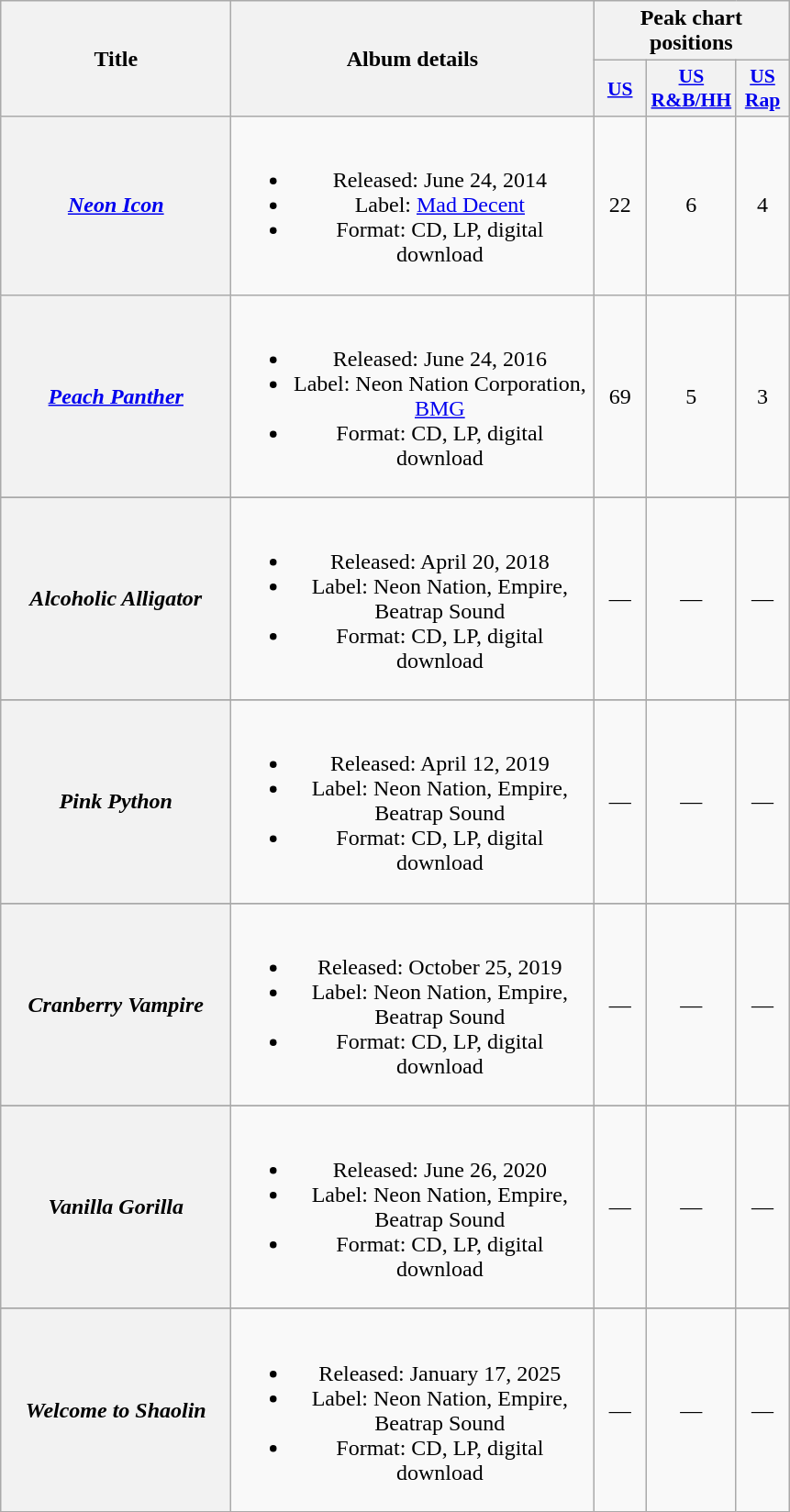<table class="wikitable plainrowheaders" style="text-align:center;">
<tr>
<th scope="col" rowspan="2" style="width:10em;">Title</th>
<th scope="col" rowspan="2" style="width:16em;">Album details</th>
<th scope="col" colspan="4">Peak chart positions</th>
</tr>
<tr>
<th scope="col" style="width:2.2em;font-size:90%;"><a href='#'>US</a><br></th>
<th scope="col" style="width:2.2em;font-size:90%;"><a href='#'>US R&B/HH</a><br></th>
<th scope="col" style="width:2.2em;font-size:90%;"><a href='#'>US Rap</a><br></th>
</tr>
<tr>
<th scope="row"><em><a href='#'>Neon Icon</a></em></th>
<td><br><ul><li>Released: June 24, 2014</li><li>Label: <a href='#'>Mad Decent</a></li><li>Format: CD, LP, digital download</li></ul></td>
<td>22</td>
<td>6</td>
<td>4</td>
</tr>
<tr>
<th scope="row"><em><a href='#'>Peach Panther</a></em></th>
<td><br><ul><li>Released: June 24, 2016</li><li>Label: Neon Nation Corporation, <a href='#'>BMG</a></li><li>Format: CD, LP, digital download</li></ul></td>
<td>69</td>
<td>5</td>
<td>3</td>
</tr>
<tr>
</tr>
<tr>
<th scope="row"><em>Alcoholic Alligator</em></th>
<td><br><ul><li>Released: April 20, 2018</li><li>Label: Neon Nation, Empire, Beatrap Sound</li><li>Format: CD, LP, digital download</li></ul></td>
<td>—</td>
<td>—</td>
<td>—</td>
</tr>
<tr>
</tr>
<tr>
<th scope="row"><em>Pink Python</em></th>
<td><br><ul><li>Released: April 12, 2019</li><li>Label: Neon Nation, Empire, Beatrap Sound</li><li>Format: CD, LP, digital download</li></ul></td>
<td>—</td>
<td>—</td>
<td>—</td>
</tr>
<tr>
</tr>
<tr>
<th scope="row"><em>Cranberry Vampire</em></th>
<td><br><ul><li>Released: October 25, 2019</li><li>Label: Neon Nation, Empire, Beatrap Sound</li><li>Format: CD, LP, digital download</li></ul></td>
<td>—</td>
<td>—</td>
<td>—</td>
</tr>
<tr>
</tr>
<tr>
<th scope="row"><em>Vanilla Gorilla</em></th>
<td><br><ul><li>Released: June 26, 2020</li><li>Label: Neon Nation, Empire, Beatrap Sound</li><li>Format: CD, LP, digital download</li></ul></td>
<td>—</td>
<td>—</td>
<td>—</td>
</tr>
<tr>
</tr>
<tr>
<th scope="row"><em>Welcome to Shaolin</em></th>
<td><br><ul><li>Released: January 17, 2025</li><li>Label: Neon Nation, Empire, Beatrap Sound</li><li>Format: CD, LP, digital download</li></ul></td>
<td>—</td>
<td>—</td>
<td>—</td>
</tr>
</table>
